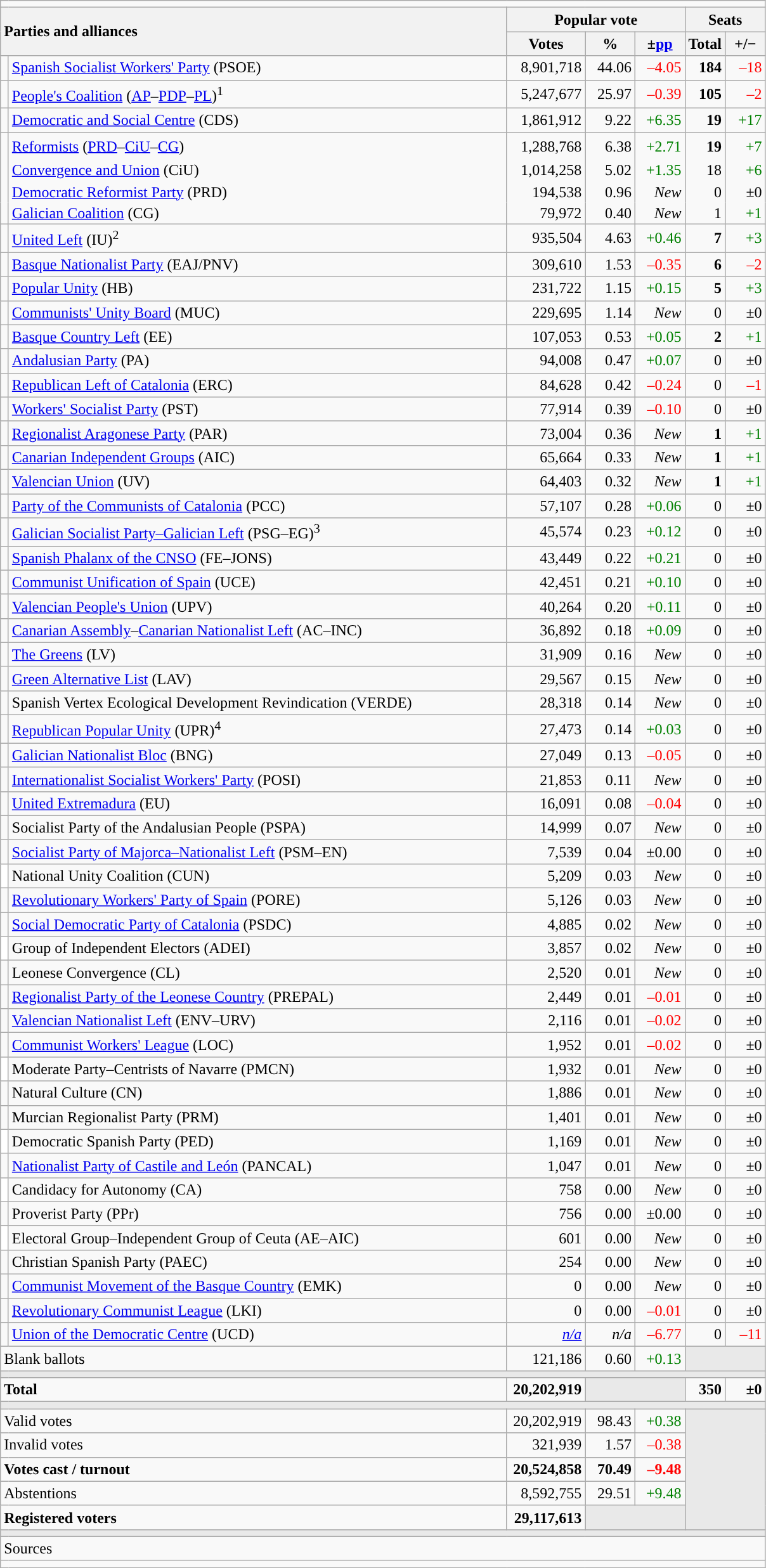<table class="wikitable" style="text-align:right;">
<tr>
<td colspan="7"></td>
</tr>
<tr>
<th style="text-align:left;" rowspan="2" colspan="2" width="525">Parties and alliances</th>
<th colspan="3">Popular vote</th>
<th colspan="2">Seats</th>
</tr>
<tr>
<th width="75">Votes</th>
<th width="45">%</th>
<th width="45">±<a href='#'>pp</a></th>
<th width="35">Total</th>
<th width="35">+/−</th>
</tr>
<tr>
<td width="1" style="color:inherit;background:"></td>
<td align="left"><a href='#'>Spanish Socialist Workers' Party</a> (PSOE)</td>
<td>8,901,718</td>
<td>44.06</td>
<td style="color:red;">–4.05</td>
<td><strong>184</strong></td>
<td style="color:red;">–18</td>
</tr>
<tr>
<td style="color:inherit;background:"></td>
<td align="left"><a href='#'>People's Coalition</a> (<a href='#'>AP</a>–<a href='#'>PDP</a>–<a href='#'>PL</a>)<sup>1</sup></td>
<td>5,247,677</td>
<td>25.97</td>
<td style="color:red;">–0.39</td>
<td><strong>105</strong></td>
<td style="color:red;">–2</td>
</tr>
<tr>
<td style="color:inherit;background:"></td>
<td align="left"><a href='#'>Democratic and Social Centre</a> (CDS)</td>
<td>1,861,912</td>
<td>9.22</td>
<td style="color:green;">+6.35</td>
<td><strong>19</strong></td>
<td style="color:green;">+17</td>
</tr>
<tr style="line-height:22px;">
<td rowspan="4" style="color:inherit;background:"></td>
<td align="left"><a href='#'>Reformists</a> (<a href='#'>PRD</a>–<a href='#'>CiU</a>–<a href='#'>CG</a>)</td>
<td>1,288,768</td>
<td>6.38</td>
<td style="color:green;">+2.71</td>
<td><strong>19</strong></td>
<td style="color:green;">+7</td>
</tr>
<tr style="border-bottom-style:hidden; border-top-style:hidden; line-height:16px;">
<td align="left"><span><a href='#'>Convergence and Union</a> (CiU)</span></td>
<td>1,014,258</td>
<td>5.02</td>
<td style="color:green;">+1.35</td>
<td>18</td>
<td style="color:green;">+6</td>
</tr>
<tr style="border-bottom-style:hidden; line-height:16px;">
<td align="left"><span><a href='#'>Democratic Reformist Party</a> (PRD)</span></td>
<td>194,538</td>
<td>0.96</td>
<td><em>New</em></td>
<td>0</td>
<td>±0</td>
</tr>
<tr style="line-height:16px;">
<td align="left"><span><a href='#'>Galician Coalition</a> (CG)</span></td>
<td>79,972</td>
<td>0.40</td>
<td><em>New</em></td>
<td>1</td>
<td style="color:green;">+1</td>
</tr>
<tr>
<td style="color:inherit;background:"></td>
<td align="left"><a href='#'>United Left</a> (IU)<sup>2</sup></td>
<td>935,504</td>
<td>4.63</td>
<td style="color:green;">+0.46</td>
<td><strong>7</strong></td>
<td style="color:green;">+3</td>
</tr>
<tr>
<td style="color:inherit;background:"></td>
<td align="left"><a href='#'>Basque Nationalist Party</a> (EAJ/PNV)</td>
<td>309,610</td>
<td>1.53</td>
<td style="color:red;">–0.35</td>
<td><strong>6</strong></td>
<td style="color:red;">–2</td>
</tr>
<tr>
<td style="color:inherit;background:"></td>
<td align="left"><a href='#'>Popular Unity</a> (HB)</td>
<td>231,722</td>
<td>1.15</td>
<td style="color:green;">+0.15</td>
<td><strong>5</strong></td>
<td style="color:green;">+3</td>
</tr>
<tr>
<td style="color:inherit;background:"></td>
<td align="left"><a href='#'>Communists' Unity Board</a> (MUC)</td>
<td>229,695</td>
<td>1.14</td>
<td><em>New</em></td>
<td>0</td>
<td>±0</td>
</tr>
<tr>
<td style="color:inherit;background:"></td>
<td align="left"><a href='#'>Basque Country Left</a> (EE)</td>
<td>107,053</td>
<td>0.53</td>
<td style="color:green;">+0.05</td>
<td><strong>2</strong></td>
<td style="color:green;">+1</td>
</tr>
<tr>
<td style="color:inherit;background:"></td>
<td align="left"><a href='#'>Andalusian Party</a> (PA)</td>
<td>94,008</td>
<td>0.47</td>
<td style="color:green;">+0.07</td>
<td>0</td>
<td>±0</td>
</tr>
<tr>
<td style="color:inherit;background:"></td>
<td align="left"><a href='#'>Republican Left of Catalonia</a> (ERC)</td>
<td>84,628</td>
<td>0.42</td>
<td style="color:red;">–0.24</td>
<td>0</td>
<td style="color:red;">–1</td>
</tr>
<tr>
<td style="color:inherit;background:"></td>
<td align="left"><a href='#'>Workers' Socialist Party</a> (PST)</td>
<td>77,914</td>
<td>0.39</td>
<td style="color:red;">–0.10</td>
<td>0</td>
<td>±0</td>
</tr>
<tr>
<td style="color:inherit;background:"></td>
<td align="left"><a href='#'>Regionalist Aragonese Party</a> (PAR)</td>
<td>73,004</td>
<td>0.36</td>
<td><em>New</em></td>
<td><strong>1</strong></td>
<td style="color:green;">+1</td>
</tr>
<tr>
<td style="color:inherit;background:"></td>
<td align="left"><a href='#'>Canarian Independent Groups</a> (AIC)</td>
<td>65,664</td>
<td>0.33</td>
<td><em>New</em></td>
<td><strong>1</strong></td>
<td style="color:green;">+1</td>
</tr>
<tr>
<td style="color:inherit;background:"></td>
<td align="left"><a href='#'>Valencian Union</a> (UV)</td>
<td>64,403</td>
<td>0.32</td>
<td><em>New</em></td>
<td><strong>1</strong></td>
<td style="color:green;">+1</td>
</tr>
<tr>
<td style="color:inherit;background:"></td>
<td align="left"><a href='#'>Party of the Communists of Catalonia</a> (PCC)</td>
<td>57,107</td>
<td>0.28</td>
<td style="color:green;">+0.06</td>
<td>0</td>
<td>±0</td>
</tr>
<tr>
<td style="color:inherit;background:"></td>
<td align="left"><a href='#'>Galician Socialist Party–Galician Left</a> (PSG–EG)<sup>3</sup></td>
<td>45,574</td>
<td>0.23</td>
<td style="color:green;">+0.12</td>
<td>0</td>
<td>±0</td>
</tr>
<tr>
<td style="color:inherit;background:"></td>
<td align="left"><a href='#'>Spanish Phalanx of the CNSO</a> (FE–JONS)</td>
<td>43,449</td>
<td>0.22</td>
<td style="color:green;">+0.21</td>
<td>0</td>
<td>±0</td>
</tr>
<tr>
<td style="color:inherit;background:"></td>
<td align="left"><a href='#'>Communist Unification of Spain</a> (UCE)</td>
<td>42,451</td>
<td>0.21</td>
<td style="color:green;">+0.10</td>
<td>0</td>
<td>±0</td>
</tr>
<tr>
<td style="color:inherit;background:"></td>
<td align="left"><a href='#'>Valencian People's Union</a> (UPV)</td>
<td>40,264</td>
<td>0.20</td>
<td style="color:green;">+0.11</td>
<td>0</td>
<td>±0</td>
</tr>
<tr>
<td style="color:inherit;background:"></td>
<td align="left"><a href='#'>Canarian Assembly</a>–<a href='#'>Canarian Nationalist Left</a> (AC–INC)</td>
<td>36,892</td>
<td>0.18</td>
<td style="color:green;">+0.09</td>
<td>0</td>
<td>±0</td>
</tr>
<tr>
<td style="color:inherit;background:"></td>
<td align="left"><a href='#'>The Greens</a> (LV)</td>
<td>31,909</td>
<td>0.16</td>
<td><em>New</em></td>
<td>0</td>
<td>±0</td>
</tr>
<tr>
<td style="color:inherit;background:"></td>
<td align="left"><a href='#'>Green Alternative List</a> (LAV)</td>
<td>29,567</td>
<td>0.15</td>
<td><em>New</em></td>
<td>0</td>
<td>±0</td>
</tr>
<tr>
<td style="color:inherit;background:"></td>
<td align="left">Spanish Vertex Ecological Development Revindication (VERDE)</td>
<td>28,318</td>
<td>0.14</td>
<td><em>New</em></td>
<td>0</td>
<td>±0</td>
</tr>
<tr>
<td style="color:inherit;background:"></td>
<td align="left"><a href='#'>Republican Popular Unity</a> (UPR)<sup>4</sup></td>
<td>27,473</td>
<td>0.14</td>
<td style="color:green;">+0.03</td>
<td>0</td>
<td>±0</td>
</tr>
<tr>
<td style="color:inherit;background:"></td>
<td align="left"><a href='#'>Galician Nationalist Bloc</a> (BNG)</td>
<td>27,049</td>
<td>0.13</td>
<td style="color:red;">–0.05</td>
<td>0</td>
<td>±0</td>
</tr>
<tr>
<td style="color:inherit;background:"></td>
<td align="left"><a href='#'>Internationalist Socialist Workers' Party</a> (POSI)</td>
<td>21,853</td>
<td>0.11</td>
<td><em>New</em></td>
<td>0</td>
<td>±0</td>
</tr>
<tr>
<td style="color:inherit;background:"></td>
<td align="left"><a href='#'>United Extremadura</a> (EU)</td>
<td>16,091</td>
<td>0.08</td>
<td style="color:red;">–0.04</td>
<td>0</td>
<td>±0</td>
</tr>
<tr>
<td style="color:inherit;background:"></td>
<td align="left">Socialist Party of the Andalusian People (PSPA)</td>
<td>14,999</td>
<td>0.07</td>
<td><em>New</em></td>
<td>0</td>
<td>±0</td>
</tr>
<tr>
<td style="color:inherit;background:"></td>
<td align="left"><a href='#'>Socialist Party of Majorca–Nationalist Left</a> (PSM–EN)</td>
<td>7,539</td>
<td>0.04</td>
<td>±0.00</td>
<td>0</td>
<td>±0</td>
</tr>
<tr>
<td bgcolor="white"></td>
<td align="left">National Unity Coalition (CUN)</td>
<td>5,209</td>
<td>0.03</td>
<td><em>New</em></td>
<td>0</td>
<td>±0</td>
</tr>
<tr>
<td style="color:inherit;background:"></td>
<td align="left"><a href='#'>Revolutionary Workers' Party of Spain</a> (PORE)</td>
<td>5,126</td>
<td>0.03</td>
<td><em>New</em></td>
<td>0</td>
<td>±0</td>
</tr>
<tr>
<td style="color:inherit;background:"></td>
<td align="left"><a href='#'>Social Democratic Party of Catalonia</a> (PSDC)</td>
<td>4,885</td>
<td>0.02</td>
<td><em>New</em></td>
<td>0</td>
<td>±0</td>
</tr>
<tr>
<td bgcolor="white"></td>
<td align="left">Group of Independent Electors (ADEI)</td>
<td>3,857</td>
<td>0.02</td>
<td><em>New</em></td>
<td>0</td>
<td>±0</td>
</tr>
<tr>
<td style="color:inherit;background:"></td>
<td align="left">Leonese Convergence (CL)</td>
<td>2,520</td>
<td>0.01</td>
<td><em>New</em></td>
<td>0</td>
<td>±0</td>
</tr>
<tr>
<td style="color:inherit;background:"></td>
<td align="left"><a href='#'>Regionalist Party of the Leonese Country</a> (PREPAL)</td>
<td>2,449</td>
<td>0.01</td>
<td style="color:red;">–0.01</td>
<td>0</td>
<td>±0</td>
</tr>
<tr>
<td style="color:inherit;background:"></td>
<td align="left"><a href='#'>Valencian Nationalist Left</a> (ENV–URV)</td>
<td>2,116</td>
<td>0.01</td>
<td style="color:red;">–0.02</td>
<td>0</td>
<td>±0</td>
</tr>
<tr>
<td style="color:inherit;background:"></td>
<td align="left"><a href='#'>Communist Workers' League</a> (LOC)</td>
<td>1,952</td>
<td>0.01</td>
<td style="color:red;">–0.02</td>
<td>0</td>
<td>±0</td>
</tr>
<tr>
<td bgcolor="white"></td>
<td align="left">Moderate Party–Centrists of Navarre (PMCN)</td>
<td>1,932</td>
<td>0.01</td>
<td><em>New</em></td>
<td>0</td>
<td>±0</td>
</tr>
<tr>
<td style="color:inherit;background:"></td>
<td align="left">Natural Culture (CN)</td>
<td>1,886</td>
<td>0.01</td>
<td><em>New</em></td>
<td>0</td>
<td>±0</td>
</tr>
<tr>
<td style="color:inherit;background:"></td>
<td align="left">Murcian Regionalist Party (PRM)</td>
<td>1,401</td>
<td>0.01</td>
<td><em>New</em></td>
<td>0</td>
<td>±0</td>
</tr>
<tr>
<td bgcolor="white"></td>
<td align="left">Democratic Spanish Party (PED)</td>
<td>1,169</td>
<td>0.01</td>
<td><em>New</em></td>
<td>0</td>
<td>±0</td>
</tr>
<tr>
<td style="color:inherit;background:"></td>
<td align="left"><a href='#'>Nationalist Party of Castile and León</a> (PANCAL)</td>
<td>1,047</td>
<td>0.01</td>
<td><em>New</em></td>
<td>0</td>
<td>±0</td>
</tr>
<tr>
<td bgcolor="white"></td>
<td align="left">Candidacy for Autonomy (CA)</td>
<td>758</td>
<td>0.00</td>
<td><em>New</em></td>
<td>0</td>
<td>±0</td>
</tr>
<tr>
<td style="color:inherit;background:"></td>
<td align="left">Proverist Party (PPr)</td>
<td>756</td>
<td>0.00</td>
<td>±0.00</td>
<td>0</td>
<td>±0</td>
</tr>
<tr>
<td bgcolor="white"></td>
<td align="left">Electoral Group–Independent Group of Ceuta (AE–AIC)</td>
<td>601</td>
<td>0.00</td>
<td><em>New</em></td>
<td>0</td>
<td>±0</td>
</tr>
<tr>
<td style="color:inherit;background:"></td>
<td align="left">Christian Spanish Party (PAEC)</td>
<td>254</td>
<td>0.00</td>
<td><em>New</em></td>
<td>0</td>
<td>±0</td>
</tr>
<tr>
<td style="color:inherit;background:"></td>
<td align="left"><a href='#'>Communist Movement of the Basque Country</a> (EMK)</td>
<td>0</td>
<td>0.00</td>
<td><em>New</em></td>
<td>0</td>
<td>±0</td>
</tr>
<tr>
<td style="color:inherit;background:"></td>
<td align="left"><a href='#'>Revolutionary Communist League</a> (LKI)</td>
<td>0</td>
<td>0.00</td>
<td style="color:red;">–0.01</td>
<td>0</td>
<td>±0</td>
</tr>
<tr>
<td style="color:inherit;background:"></td>
<td align="left"><a href='#'>Union of the Democratic Centre</a> (UCD)</td>
<td><em><a href='#'>n/a</a></em></td>
<td><em>n/a</em></td>
<td style="color:red;">–6.77</td>
<td>0</td>
<td style="color:red;">–11</td>
</tr>
<tr>
<td align="left" colspan="2">Blank ballots</td>
<td>121,186</td>
<td>0.60</td>
<td style="color:green;">+0.13</td>
<td bgcolor="#E9E9E9" colspan="2"></td>
</tr>
<tr>
<td colspan="7" bgcolor="#E9E9E9"></td>
</tr>
<tr style="font-weight:bold;">
<td align="left" colspan="2">Total</td>
<td>20,202,919</td>
<td bgcolor="#E9E9E9" colspan="2"></td>
<td>350</td>
<td>±0</td>
</tr>
<tr>
<td colspan="7" bgcolor="#E9E9E9"></td>
</tr>
<tr>
<td align="left" colspan="2">Valid votes</td>
<td>20,202,919</td>
<td>98.43</td>
<td style="color:green;">+0.38</td>
<td bgcolor="#E9E9E9" colspan="2" rowspan="5"></td>
</tr>
<tr>
<td align="left" colspan="2">Invalid votes</td>
<td>321,939</td>
<td>1.57</td>
<td style="color:red;">–0.38</td>
</tr>
<tr style="font-weight:bold;">
<td align="left" colspan="2">Votes cast / turnout</td>
<td>20,524,858</td>
<td>70.49</td>
<td style="color:red;">–9.48</td>
</tr>
<tr>
<td align="left" colspan="2">Abstentions</td>
<td>8,592,755</td>
<td>29.51</td>
<td style="color:green;">+9.48</td>
</tr>
<tr style="font-weight:bold;">
<td align="left" colspan="2">Registered voters</td>
<td>29,117,613</td>
<td bgcolor="#E9E9E9" colspan="2"></td>
</tr>
<tr>
<td colspan="7" bgcolor="#E9E9E9"></td>
</tr>
<tr>
<td align="left" colspan="7">Sources</td>
</tr>
<tr>
<td colspan="7" style="text-align:left; max-width:790px;"></td>
</tr>
</table>
